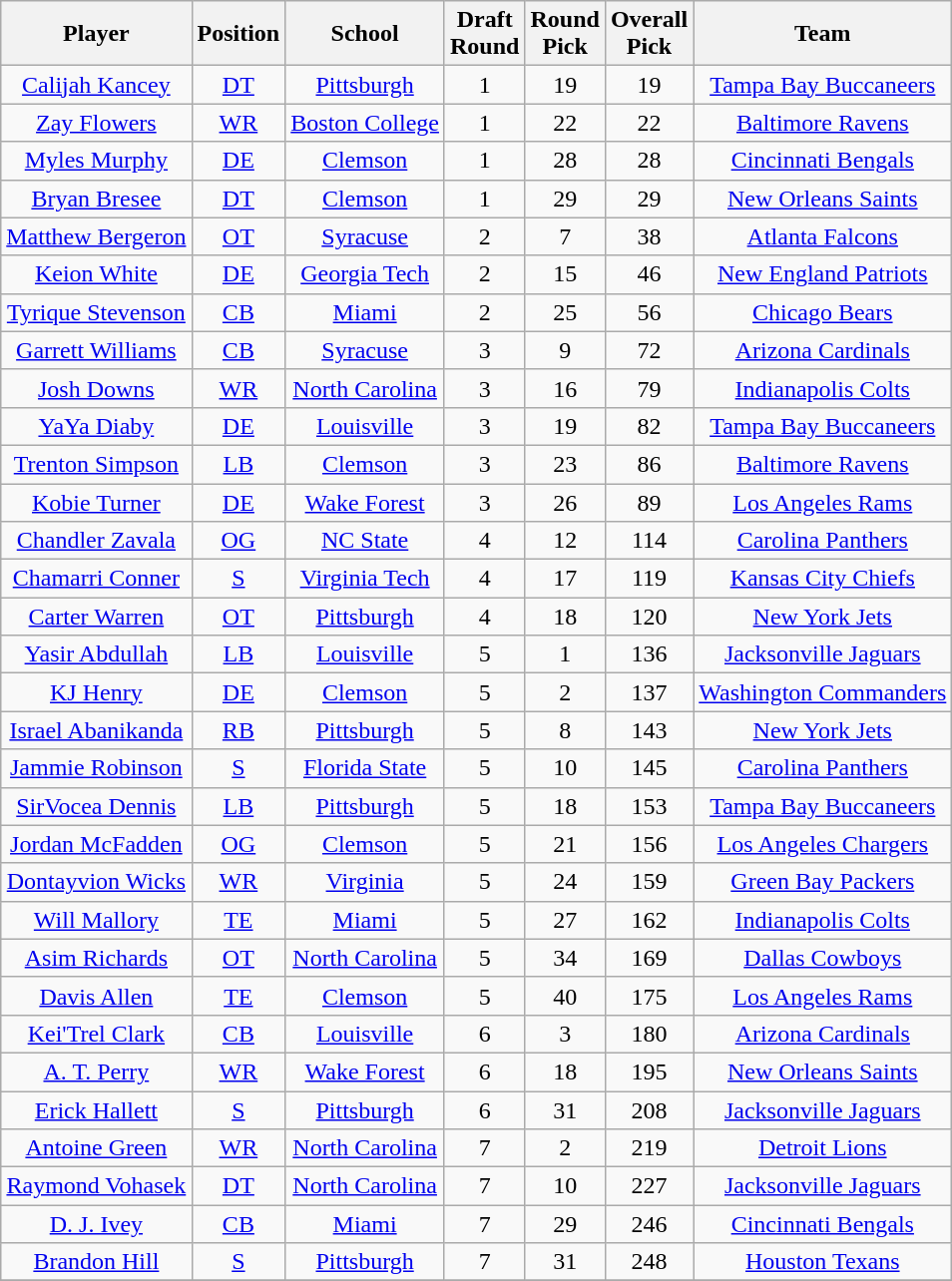<table class="wikitable sortable" border="1" style="text-align: center;">
<tr>
<th>Player</th>
<th>Position</th>
<th>School</th>
<th>Draft<br>Round</th>
<th>Round<br>Pick</th>
<th>Overall<br>Pick</th>
<th>Team</th>
</tr>
<tr>
<td><a href='#'>Calijah Kancey</a></td>
<td><a href='#'>DT</a></td>
<td><a href='#'>Pittsburgh</a></td>
<td>1</td>
<td>19</td>
<td>19</td>
<td><a href='#'>Tampa Bay Buccaneers</a></td>
</tr>
<tr>
<td><a href='#'>Zay Flowers</a></td>
<td><a href='#'>WR</a></td>
<td><a href='#'>Boston College</a></td>
<td>1</td>
<td>22</td>
<td>22</td>
<td><a href='#'>Baltimore Ravens</a></td>
</tr>
<tr>
<td><a href='#'>Myles Murphy</a></td>
<td><a href='#'>DE</a></td>
<td><a href='#'>Clemson</a></td>
<td>1</td>
<td>28</td>
<td>28</td>
<td><a href='#'>Cincinnati Bengals</a></td>
</tr>
<tr>
<td><a href='#'>Bryan Bresee</a></td>
<td><a href='#'>DT</a></td>
<td><a href='#'>Clemson</a></td>
<td>1</td>
<td>29</td>
<td>29</td>
<td><a href='#'>New Orleans Saints</a></td>
</tr>
<tr>
<td><a href='#'>Matthew Bergeron</a></td>
<td><a href='#'>OT</a></td>
<td><a href='#'>Syracuse</a></td>
<td>2</td>
<td>7</td>
<td>38</td>
<td><a href='#'>Atlanta Falcons</a></td>
</tr>
<tr>
<td><a href='#'>Keion White</a></td>
<td><a href='#'>DE</a></td>
<td><a href='#'>Georgia Tech</a></td>
<td>2</td>
<td>15</td>
<td>46</td>
<td><a href='#'>New England Patriots</a></td>
</tr>
<tr>
<td><a href='#'>Tyrique Stevenson</a></td>
<td><a href='#'>CB</a></td>
<td><a href='#'>Miami</a></td>
<td>2</td>
<td>25</td>
<td>56</td>
<td><a href='#'>Chicago Bears</a></td>
</tr>
<tr>
<td><a href='#'>Garrett Williams</a></td>
<td><a href='#'>CB</a></td>
<td><a href='#'>Syracuse</a></td>
<td>3</td>
<td>9</td>
<td>72</td>
<td><a href='#'>Arizona Cardinals</a></td>
</tr>
<tr>
<td><a href='#'>Josh Downs</a></td>
<td><a href='#'>WR</a></td>
<td><a href='#'>North Carolina</a></td>
<td>3</td>
<td>16</td>
<td>79</td>
<td><a href='#'>Indianapolis Colts</a></td>
</tr>
<tr>
<td><a href='#'>YaYa Diaby</a></td>
<td><a href='#'>DE</a></td>
<td><a href='#'>Louisville</a></td>
<td>3</td>
<td>19</td>
<td>82</td>
<td><a href='#'>Tampa Bay Buccaneers</a></td>
</tr>
<tr>
<td><a href='#'>Trenton Simpson</a></td>
<td><a href='#'>LB</a></td>
<td><a href='#'>Clemson</a></td>
<td>3</td>
<td>23</td>
<td>86</td>
<td><a href='#'>Baltimore Ravens</a></td>
</tr>
<tr>
<td><a href='#'>Kobie Turner</a></td>
<td><a href='#'>DE</a></td>
<td><a href='#'>Wake Forest</a></td>
<td>3</td>
<td>26</td>
<td>89</td>
<td><a href='#'>Los Angeles Rams</a></td>
</tr>
<tr>
<td><a href='#'>Chandler Zavala</a></td>
<td><a href='#'>OG</a></td>
<td><a href='#'>NC State</a></td>
<td>4</td>
<td>12</td>
<td>114</td>
<td><a href='#'>Carolina Panthers</a></td>
</tr>
<tr>
<td><a href='#'>Chamarri Conner</a></td>
<td><a href='#'>S</a></td>
<td><a href='#'>Virginia Tech</a></td>
<td>4</td>
<td>17</td>
<td>119</td>
<td><a href='#'>Kansas City Chiefs</a></td>
</tr>
<tr>
<td><a href='#'>Carter Warren</a></td>
<td><a href='#'>OT</a></td>
<td><a href='#'>Pittsburgh</a></td>
<td>4</td>
<td>18</td>
<td>120</td>
<td><a href='#'>New York Jets</a></td>
</tr>
<tr>
<td><a href='#'>Yasir Abdullah</a></td>
<td><a href='#'>LB</a></td>
<td><a href='#'>Louisville</a></td>
<td>5</td>
<td>1</td>
<td>136</td>
<td><a href='#'>Jacksonville Jaguars</a></td>
</tr>
<tr>
<td><a href='#'>KJ Henry</a></td>
<td><a href='#'>DE</a></td>
<td><a href='#'>Clemson</a></td>
<td>5</td>
<td>2</td>
<td>137</td>
<td><a href='#'>Washington Commanders</a></td>
</tr>
<tr>
<td><a href='#'>Israel Abanikanda</a></td>
<td><a href='#'>RB</a></td>
<td><a href='#'>Pittsburgh</a></td>
<td>5</td>
<td>8</td>
<td>143</td>
<td><a href='#'>New York Jets</a></td>
</tr>
<tr>
<td><a href='#'>Jammie Robinson</a></td>
<td><a href='#'>S</a></td>
<td><a href='#'>Florida State</a></td>
<td>5</td>
<td>10</td>
<td>145</td>
<td><a href='#'>Carolina Panthers</a></td>
</tr>
<tr>
<td><a href='#'>SirVocea Dennis</a></td>
<td><a href='#'>LB</a></td>
<td><a href='#'>Pittsburgh</a></td>
<td>5</td>
<td>18</td>
<td>153</td>
<td><a href='#'>Tampa Bay Buccaneers</a></td>
</tr>
<tr>
<td><a href='#'>Jordan McFadden</a></td>
<td><a href='#'>OG</a></td>
<td><a href='#'>Clemson</a></td>
<td>5</td>
<td>21</td>
<td>156</td>
<td><a href='#'>Los Angeles Chargers</a></td>
</tr>
<tr>
<td><a href='#'>Dontayvion Wicks</a></td>
<td><a href='#'>WR</a></td>
<td><a href='#'>Virginia</a></td>
<td>5</td>
<td>24</td>
<td>159</td>
<td><a href='#'>Green Bay Packers</a></td>
</tr>
<tr>
<td><a href='#'>Will Mallory</a></td>
<td><a href='#'>TE</a></td>
<td><a href='#'>Miami</a></td>
<td>5</td>
<td>27</td>
<td>162</td>
<td><a href='#'>Indianapolis Colts</a></td>
</tr>
<tr>
<td><a href='#'>Asim Richards</a></td>
<td><a href='#'>OT</a></td>
<td><a href='#'>North Carolina</a></td>
<td>5</td>
<td>34</td>
<td>169</td>
<td><a href='#'>Dallas Cowboys</a></td>
</tr>
<tr>
<td><a href='#'>Davis Allen</a></td>
<td><a href='#'>TE</a></td>
<td><a href='#'>Clemson</a></td>
<td>5</td>
<td>40</td>
<td>175</td>
<td><a href='#'>Los Angeles Rams</a></td>
</tr>
<tr>
<td><a href='#'>Kei'Trel Clark</a></td>
<td><a href='#'>CB</a></td>
<td><a href='#'>Louisville</a></td>
<td>6</td>
<td>3</td>
<td>180</td>
<td><a href='#'>Arizona Cardinals</a></td>
</tr>
<tr>
<td><a href='#'>A. T. Perry</a></td>
<td><a href='#'>WR</a></td>
<td><a href='#'>Wake Forest</a></td>
<td>6</td>
<td>18</td>
<td>195</td>
<td><a href='#'>New Orleans Saints</a></td>
</tr>
<tr>
<td><a href='#'>Erick Hallett</a></td>
<td><a href='#'>S</a></td>
<td><a href='#'>Pittsburgh</a></td>
<td>6</td>
<td>31</td>
<td>208</td>
<td><a href='#'>Jacksonville Jaguars</a></td>
</tr>
<tr>
<td><a href='#'>Antoine Green</a></td>
<td><a href='#'>WR</a></td>
<td><a href='#'>North Carolina</a></td>
<td>7</td>
<td>2</td>
<td>219</td>
<td><a href='#'>Detroit Lions</a></td>
</tr>
<tr>
<td><a href='#'>Raymond Vohasek</a></td>
<td><a href='#'>DT</a></td>
<td><a href='#'>North Carolina</a></td>
<td>7</td>
<td>10</td>
<td>227</td>
<td><a href='#'>Jacksonville Jaguars</a></td>
</tr>
<tr>
<td><a href='#'>D. J. Ivey</a></td>
<td><a href='#'>CB</a></td>
<td><a href='#'>Miami</a></td>
<td>7</td>
<td>29</td>
<td>246</td>
<td><a href='#'>Cincinnati Bengals</a></td>
</tr>
<tr>
<td><a href='#'>Brandon Hill</a></td>
<td><a href='#'>S</a></td>
<td><a href='#'>Pittsburgh</a></td>
<td>7</td>
<td>31</td>
<td>248</td>
<td><a href='#'>Houston Texans</a></td>
</tr>
<tr>
</tr>
</table>
